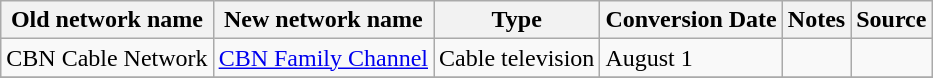<table class="wikitable">
<tr>
<th>Old network name</th>
<th>New network name</th>
<th>Type</th>
<th>Conversion Date</th>
<th>Notes</th>
<th>Source</th>
</tr>
<tr>
<td>CBN Cable Network</td>
<td><a href='#'>CBN Family Channel</a></td>
<td>Cable television</td>
<td>August 1</td>
<td></td>
<td></td>
</tr>
<tr>
</tr>
</table>
